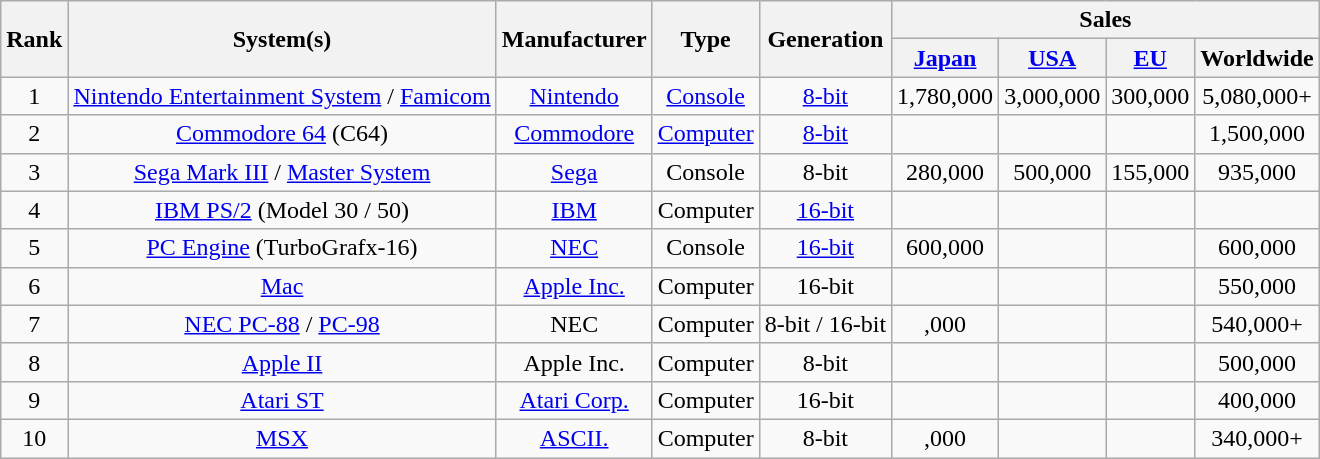<table class="wikitable sortable" style="text-align:center">
<tr>
<th rowspan="2">Rank</th>
<th rowspan="2">System(s)</th>
<th rowspan="2">Manufacturer</th>
<th rowspan="2">Type</th>
<th rowspan="2">Generation</th>
<th colspan="4">Sales</th>
</tr>
<tr>
<th><a href='#'>Japan</a></th>
<th><a href='#'>USA</a></th>
<th><a href='#'>EU</a></th>
<th>Worldwide</th>
</tr>
<tr>
<td>1</td>
<td><a href='#'>Nintendo Entertainment System</a> / <a href='#'>Famicom</a></td>
<td><a href='#'>Nintendo</a></td>
<td><a href='#'>Console</a></td>
<td><a href='#'>8-bit</a></td>
<td>1,780,000</td>
<td>3,000,000</td>
<td>300,000</td>
<td>5,080,000+</td>
</tr>
<tr>
<td>2</td>
<td><a href='#'>Commodore 64</a> (C64)</td>
<td><a href='#'>Commodore</a></td>
<td><a href='#'>Computer</a></td>
<td><a href='#'>8-bit</a></td>
<td></td>
<td></td>
<td></td>
<td>1,500,000</td>
</tr>
<tr>
<td>3</td>
<td><a href='#'>Sega Mark III</a> / <a href='#'>Master System</a></td>
<td><a href='#'>Sega</a></td>
<td>Console</td>
<td>8-bit</td>
<td>280,000</td>
<td>500,000</td>
<td>155,000</td>
<td>935,000</td>
</tr>
<tr>
<td>4</td>
<td><a href='#'>IBM PS/2</a> (Model 30 / 50)</td>
<td><a href='#'>IBM</a></td>
<td>Computer</td>
<td><a href='#'>16-bit</a></td>
<td></td>
<td></td>
<td></td>
<td></td>
</tr>
<tr>
<td>5</td>
<td><a href='#'>PC Engine</a> (TurboGrafx-16)</td>
<td><a href='#'>NEC</a></td>
<td>Console</td>
<td><a href='#'>16-bit</a></td>
<td>600,000</td>
<td></td>
<td></td>
<td>600,000</td>
</tr>
<tr>
<td>6</td>
<td><a href='#'>Mac</a></td>
<td><a href='#'>Apple Inc.</a></td>
<td>Computer</td>
<td>16-bit</td>
<td></td>
<td></td>
<td></td>
<td>550,000</td>
</tr>
<tr>
<td>7</td>
<td><a href='#'>NEC PC-88</a> / <a href='#'>PC-98</a></td>
<td>NEC</td>
<td>Computer</td>
<td>8-bit / 16-bit</td>
<td>,000</td>
<td></td>
<td></td>
<td>540,000+</td>
</tr>
<tr>
<td>8</td>
<td><a href='#'>Apple II</a></td>
<td>Apple Inc.</td>
<td>Computer</td>
<td>8-bit</td>
<td></td>
<td></td>
<td></td>
<td>500,000</td>
</tr>
<tr>
<td>9</td>
<td><a href='#'>Atari ST</a></td>
<td><a href='#'>Atari Corp.</a></td>
<td>Computer</td>
<td>16-bit</td>
<td></td>
<td></td>
<td></td>
<td>400,000</td>
</tr>
<tr>
<td>10</td>
<td><a href='#'>MSX</a></td>
<td><a href='#'>ASCII.</a></td>
<td>Computer</td>
<td>8-bit</td>
<td>,000</td>
<td></td>
<td></td>
<td>340,000+</td>
</tr>
</table>
